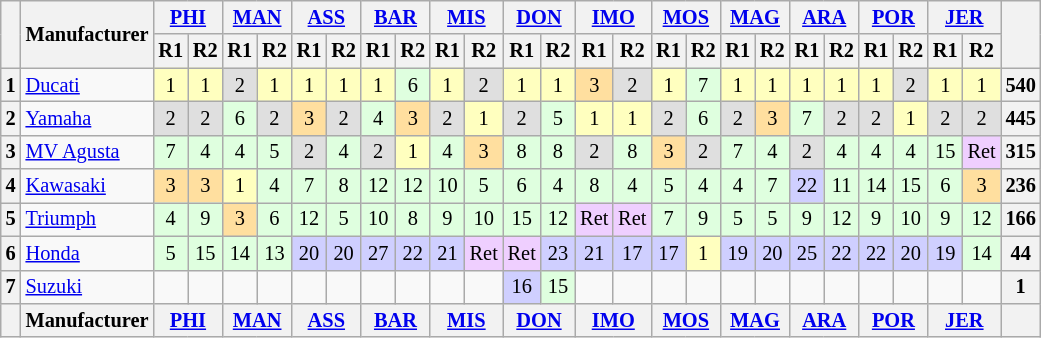<table class="wikitable" style="font-size:85%; text-align:center;">
<tr>
<th rowspan=2></th>
<th rowspan=2>Manufacturer</th>
<th colspan=2><a href='#'>PHI</a><br></th>
<th colspan=2><a href='#'>MAN</a><br></th>
<th colspan=2><a href='#'>ASS</a><br></th>
<th colspan=2><a href='#'>BAR</a><br></th>
<th colspan=2><a href='#'>MIS</a><br></th>
<th colspan=2><a href='#'>DON</a><br></th>
<th colspan=2><a href='#'>IMO</a><br></th>
<th colspan=2><a href='#'>MOS</a><br></th>
<th colspan=2><a href='#'>MAG</a><br></th>
<th colspan=2><a href='#'>ARA</a><br></th>
<th colspan=2><a href='#'>POR</a><br></th>
<th colspan=2><a href='#'>JER</a><br></th>
<th rowspan=2></th>
</tr>
<tr>
<th>R1</th>
<th>R2</th>
<th>R1</th>
<th>R2</th>
<th>R1</th>
<th>R2</th>
<th>R1</th>
<th>R2</th>
<th>R1</th>
<th>R2</th>
<th>R1</th>
<th>R2</th>
<th>R1</th>
<th>R2</th>
<th>R1</th>
<th>R2</th>
<th>R1</th>
<th>R2</th>
<th>R1</th>
<th>R2</th>
<th>R1</th>
<th>R2</th>
<th>R1</th>
<th>R2</th>
</tr>
<tr>
<th>1</th>
<td align=left> <a href='#'>Ducati</a></td>
<td style="background:#ffffbf;">1</td>
<td style="background:#ffffbf;">1</td>
<td style="background:#dfdfdf;">2</td>
<td style="background:#ffffbf;">1</td>
<td style="background:#ffffbf;">1</td>
<td style="background:#ffffbf;">1</td>
<td style="background:#ffffbf;">1</td>
<td style="background:#dfffdf;">6</td>
<td style="background:#ffffbf;">1</td>
<td style="background:#dfdfdf;">2</td>
<td style="background:#ffffbf;">1</td>
<td style="background:#ffffbf;">1</td>
<td style="background:#ffdf9f;">3</td>
<td style="background:#dfdfdf;">2</td>
<td style="background:#ffffbf;">1</td>
<td style="background:#dfffdf;">7</td>
<td style="background:#ffffbf;">1</td>
<td style="background:#ffffbf;">1</td>
<td style="background:#ffffbf;">1</td>
<td style="background:#ffffbf;">1</td>
<td style="background:#ffffbf;">1</td>
<td style="background:#dfdfdf;">2</td>
<td style="background:#ffffbf;">1</td>
<td style="background:#ffffbf;">1</td>
<th>540</th>
</tr>
<tr>
<th>2</th>
<td align=left> <a href='#'>Yamaha</a></td>
<td style="background:#dfdfdf;">2</td>
<td style="background:#dfdfdf;">2</td>
<td style="background:#dfffdf;">6</td>
<td style="background:#dfdfdf;">2</td>
<td style="background:#ffdf9f;">3</td>
<td style="background:#dfdfdf;">2</td>
<td style="background:#dfffdf;">4</td>
<td style="background:#ffdf9f;">3</td>
<td style="background:#dfdfdf;">2</td>
<td style="background:#ffffbf;">1</td>
<td style="background:#dfdfdf;">2</td>
<td style="background:#dfffdf;">5</td>
<td style="background:#ffffbf;">1</td>
<td style="background:#ffffbf;">1</td>
<td style="background:#dfdfdf;">2</td>
<td style="background:#dfffdf;">6</td>
<td style="background:#dfdfdf;">2</td>
<td style="background:#ffdf9f;">3</td>
<td style="background:#dfffdf;">7</td>
<td style="background:#dfdfdf;">2</td>
<td style="background:#dfdfdf;">2</td>
<td style="background:#ffffbf;">1</td>
<td style="background:#dfdfdf;">2</td>
<td style="background:#dfdfdf;">2</td>
<th>445</th>
</tr>
<tr>
<th>3</th>
<td nowrap align=left> <a href='#'>MV Agusta</a></td>
<td style="background:#dfffdf;">7</td>
<td style="background:#dfffdf;">4</td>
<td style="background:#dfffdf;">4</td>
<td style="background:#dfffdf;">5</td>
<td style="background:#dfdfdf;">2</td>
<td style="background:#dfffdf;">4</td>
<td style="background:#dfdfdf;">2</td>
<td style="background:#ffffbf;">1</td>
<td style="background:#dfffdf;">4</td>
<td style="background:#ffdf9f;">3</td>
<td style="background:#dfffdf;">8</td>
<td style="background:#dfffdf;">8</td>
<td style="background:#dfdfdf;">2</td>
<td style="background:#dfffdf;">8</td>
<td style="background:#ffdf9f;">3</td>
<td style="background:#dfdfdf;">2</td>
<td style="background:#dfffdf;">7</td>
<td style="background:#dfffdf;">4</td>
<td style="background:#dfdfdf;">2</td>
<td style="background:#dfffdf;">4</td>
<td style="background:#dfffdf;">4</td>
<td style="background:#dfffdf;">4</td>
<td style="background:#dfffdf;">15</td>
<td style="background:#efcfff;">Ret</td>
<th>315</th>
</tr>
<tr>
<th>4</th>
<td align=left> <a href='#'>Kawasaki</a></td>
<td style="background:#ffdf9f;">3</td>
<td style="background:#ffdf9f;">3</td>
<td style="background:#ffffbf;">1</td>
<td style="background:#dfffdf;">4</td>
<td style="background:#dfffdf;">7</td>
<td style="background:#dfffdf;">8</td>
<td style="background:#dfffdf;">12</td>
<td style="background:#dfffdf;">12</td>
<td style="background:#dfffdf;">10</td>
<td style="background:#dfffdf;">5</td>
<td style="background:#dfffdf;">6</td>
<td style="background:#dfffdf;">4</td>
<td style="background:#dfffdf;">8</td>
<td style="background:#dfffdf;">4</td>
<td style="background:#dfffdf;">5</td>
<td style="background:#dfffdf;">4</td>
<td style="background:#dfffdf;">4</td>
<td style="background:#dfffdf;">7</td>
<td style="background:#cfcfff;">22</td>
<td style="background:#dfffdf;">11</td>
<td style="background:#dfffdf;">14</td>
<td style="background:#dfffdf;">15</td>
<td style="background:#dfffdf;">6</td>
<td style="background:#ffdf9f;">3</td>
<th>236</th>
</tr>
<tr>
<th>5</th>
<td align=left> <a href='#'>Triumph</a></td>
<td style="background:#dfffdf;">4</td>
<td style="background:#dfffdf;">9</td>
<td style="background:#ffdf9f;">3</td>
<td style="background:#dfffdf;">6</td>
<td style="background:#dfffdf;">12</td>
<td style="background:#dfffdf;">5</td>
<td style="background:#dfffdf;">10</td>
<td style="background:#dfffdf;">8</td>
<td style="background:#dfffdf;">9</td>
<td style="background:#dfffdf;">10</td>
<td style="background:#dfffdf;">15</td>
<td style="background:#dfffdf;">12</td>
<td style="background:#efcfff;">Ret</td>
<td style="background:#efcfff;">Ret</td>
<td style="background:#dfffdf;">7</td>
<td style="background:#dfffdf;">9</td>
<td style="background:#dfffdf;">5</td>
<td style="background:#dfffdf;">5</td>
<td style="background:#dfffdf;">9</td>
<td style="background:#dfffdf;">12</td>
<td style="background:#dfffdf;">9</td>
<td style="background:#dfffdf;">10</td>
<td style="background:#dfffdf;">9</td>
<td style="background:#dfffdf;">12</td>
<th>166</th>
</tr>
<tr>
<th>6</th>
<td align=left nowrap> <a href='#'>Honda</a></td>
<td style="background:#dfffdf;">5</td>
<td style="background:#dfffdf;">15</td>
<td style="background:#dfffdf;">14</td>
<td style="background:#dfffdf;">13</td>
<td style="background:#cfcfff;">20</td>
<td style="background:#cfcfff;">20</td>
<td style="background:#cfcfff;">27</td>
<td style="background:#cfcfff;">22</td>
<td style="background:#cfcfff;">21</td>
<td style="background:#efcfff;">Ret</td>
<td style="background:#efcfff;">Ret</td>
<td style="background:#cfcfff;">23</td>
<td style="background:#cfcfff;">21</td>
<td style="background:#cfcfff;">17</td>
<td style="background:#cfcfff;">17</td>
<td style="background:#ffffbf;">1</td>
<td style="background:#cfcfff;">19</td>
<td style="background:#cfcfff;">20</td>
<td style="background:#cfcfff;">25</td>
<td style="background:#cfcfff;">22</td>
<td style="background:#cfcfff;">22</td>
<td style="background:#cfcfff;">20</td>
<td style="background:#cfcfff;">19</td>
<td style="background:#dfffdf;">14</td>
<th>44</th>
</tr>
<tr>
<th>7</th>
<td align=left nowrap> <a href='#'>Suzuki</a></td>
<td></td>
<td></td>
<td></td>
<td></td>
<td></td>
<td></td>
<td></td>
<td></td>
<td></td>
<td></td>
<td style="background:#cfcfff;">16</td>
<td style="background:#dfffdf;">15</td>
<td></td>
<td></td>
<td></td>
<td></td>
<td></td>
<td></td>
<td></td>
<td></td>
<td></td>
<td></td>
<td></td>
<td></td>
<th>1</th>
</tr>
<tr>
<th></th>
<th>Manufacturer</th>
<th colspan=2><a href='#'>PHI</a><br></th>
<th colspan=2><a href='#'>MAN</a><br></th>
<th colspan=2><a href='#'>ASS</a><br></th>
<th colspan=2><a href='#'>BAR</a><br></th>
<th colspan=2><a href='#'>MIS</a><br></th>
<th colspan=2><a href='#'>DON</a><br></th>
<th colspan=2><a href='#'>IMO</a><br></th>
<th colspan=2><a href='#'>MOS</a><br></th>
<th colspan=2><a href='#'>MAG</a><br></th>
<th colspan=2><a href='#'>ARA</a><br></th>
<th colspan=2><a href='#'>POR</a><br></th>
<th colspan=2><a href='#'>JER</a><br></th>
<th></th>
</tr>
</table>
